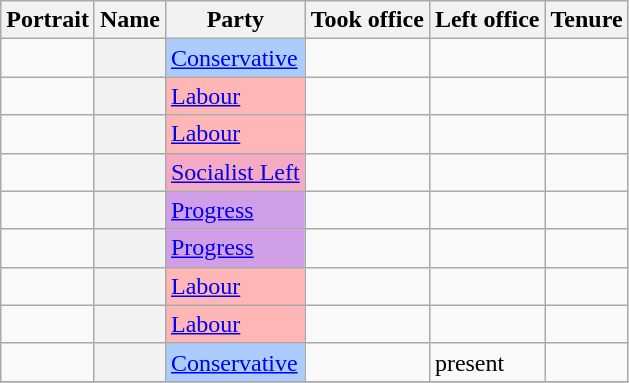<table class="wikitable plainrowheaders sortable">
<tr>
<th scope=col class=unsortable>Portrait</th>
<th scope=col>Name</th>
<th scope=col>Party</th>
<th scope=col>Took office</th>
<th scope=col>Left office</th>
<th scope=col>Tenure</th>
</tr>
<tr>
<td align=center></td>
<th scope=row></th>
<td style="background:#AACCFF"><a href='#'>Conservative</a></td>
<td></td>
<td></td>
<td></td>
</tr>
<tr>
<td align=center></td>
<th scope=row></th>
<td style="background:#FFB6B6"><a href='#'>Labour</a></td>
<td></td>
<td></td>
<td></td>
</tr>
<tr>
<td align=center></td>
<th scope=row></th>
<td style="background:#FFB6B6"><a href='#'>Labour</a></td>
<td></td>
<td></td>
<td></td>
</tr>
<tr>
<td align=center></td>
<th scope=row></th>
<td style="background:#F4AAC2"><a href='#'>Socialist Left</a></td>
<td></td>
<td></td>
<td></td>
</tr>
<tr>
<td align=center></td>
<th scope=row></th>
<td style="background:#D19FE8"><a href='#'>Progress</a></td>
<td></td>
<td></td>
<td></td>
</tr>
<tr>
<td align=center></td>
<th scope=row></th>
<td style="background:#D19FE8"><a href='#'>Progress</a></td>
<td></td>
<td></td>
<td></td>
</tr>
<tr>
<td align=center></td>
<th scope=row></th>
<td style="background:#FFB6B6"><a href='#'>Labour</a></td>
<td></td>
<td></td>
<td></td>
</tr>
<tr>
<td align=center></td>
<th scope=row></th>
<td style="background:#FFB6B6"><a href='#'>Labour</a></td>
<td></td>
<td></td>
<td></td>
</tr>
<tr>
<td align=center></td>
<th scope=row></th>
<td style="background:#AACCFF"><a href='#'>Conservative</a></td>
<td></td>
<td>present</td>
<td></td>
</tr>
<tr>
</tr>
</table>
